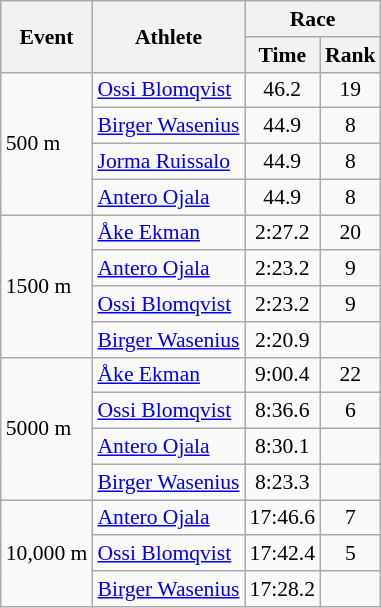<table class="wikitable" border="1" style="font-size:90%">
<tr>
<th rowspan=2>Event</th>
<th rowspan=2>Athlete</th>
<th colspan=2>Race</th>
</tr>
<tr>
<th>Time</th>
<th>Rank</th>
</tr>
<tr>
<td rowspan=4>500 m</td>
<td><a href='#'>Ossi Blomqvist</a></td>
<td align=center>46.2</td>
<td align=center>19</td>
</tr>
<tr>
<td><a href='#'>Birger Wasenius</a></td>
<td align=center>44.9</td>
<td align=center>8</td>
</tr>
<tr>
<td><a href='#'>Jorma Ruissalo</a></td>
<td align=center>44.9</td>
<td align=center>8</td>
</tr>
<tr>
<td><a href='#'>Antero Ojala</a></td>
<td align=center>44.9</td>
<td align=center>8</td>
</tr>
<tr>
<td rowspan=4>1500 m</td>
<td><a href='#'>Åke Ekman</a></td>
<td align=center>2:27.2</td>
<td align=center>20</td>
</tr>
<tr>
<td><a href='#'>Antero Ojala</a></td>
<td align=center>2:23.2</td>
<td align=center>9</td>
</tr>
<tr>
<td><a href='#'>Ossi Blomqvist</a></td>
<td align=center>2:23.2</td>
<td align=center>9</td>
</tr>
<tr>
<td><a href='#'>Birger Wasenius</a></td>
<td align=center>2:20.9</td>
<td align=center></td>
</tr>
<tr>
<td rowspan=4>5000 m</td>
<td><a href='#'>Åke Ekman</a></td>
<td align=center>9:00.4</td>
<td align=center>22</td>
</tr>
<tr>
<td><a href='#'>Ossi Blomqvist</a></td>
<td align=center>8:36.6</td>
<td align=center>6</td>
</tr>
<tr>
<td><a href='#'>Antero Ojala</a></td>
<td align=center>8:30.1</td>
<td align=center></td>
</tr>
<tr>
<td><a href='#'>Birger Wasenius</a></td>
<td align=center>8:23.3</td>
<td align=center></td>
</tr>
<tr>
<td rowspan=3>10,000 m</td>
<td><a href='#'>Antero Ojala</a></td>
<td align=center>17:46.6</td>
<td align=center>7</td>
</tr>
<tr>
<td><a href='#'>Ossi Blomqvist</a></td>
<td align=center>17:42.4</td>
<td align=center>5</td>
</tr>
<tr>
<td><a href='#'>Birger Wasenius</a></td>
<td align=center>17:28.2</td>
<td align=center></td>
</tr>
</table>
